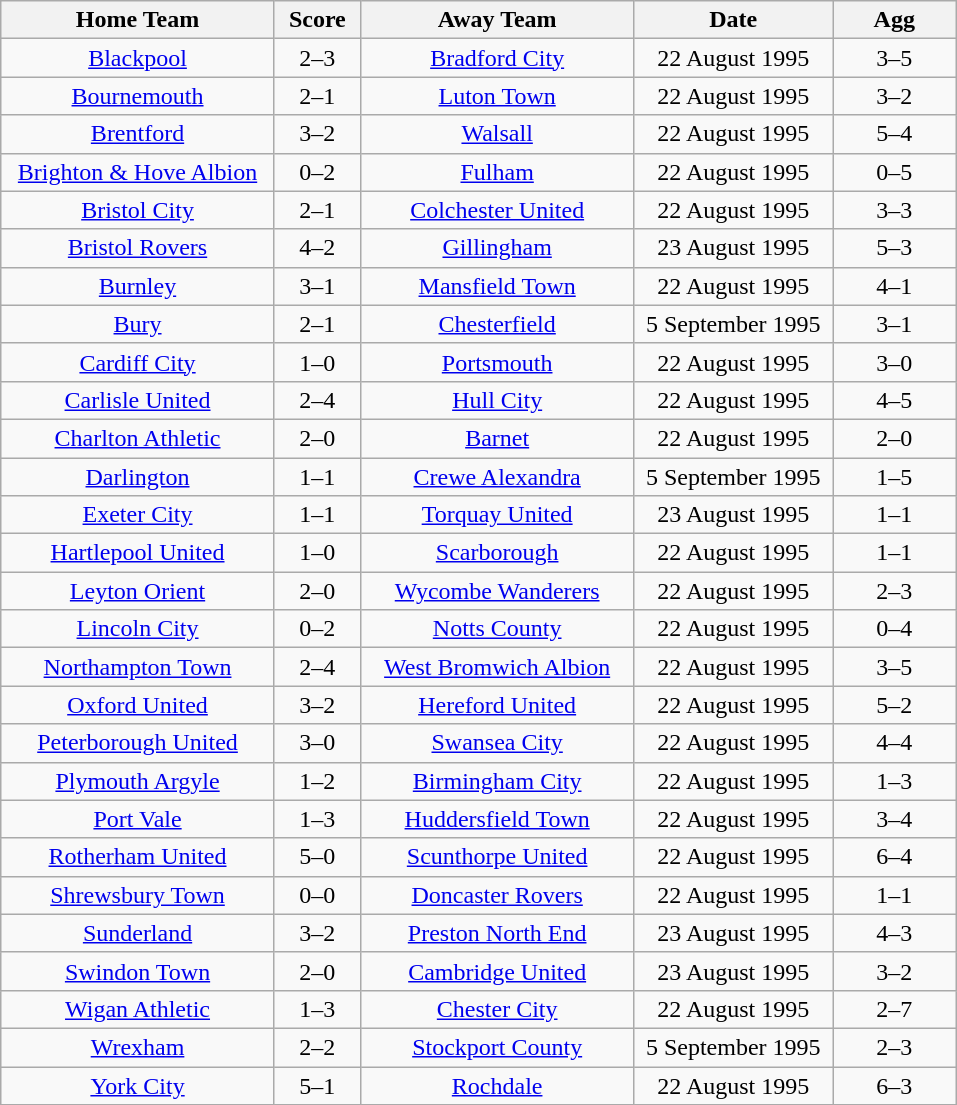<table class="wikitable" style="text-align:center;">
<tr>
<th width=175>Home Team</th>
<th width=50>Score</th>
<th width=175>Away Team</th>
<th width= 125>Date</th>
<th width= 75>Agg</th>
</tr>
<tr>
<td><a href='#'>Blackpool</a></td>
<td>2–3</td>
<td><a href='#'>Bradford City</a></td>
<td>22 August 1995</td>
<td>3–5</td>
</tr>
<tr>
<td><a href='#'>Bournemouth</a></td>
<td>2–1</td>
<td><a href='#'>Luton Town</a></td>
<td>22 August 1995</td>
<td>3–2</td>
</tr>
<tr>
<td><a href='#'>Brentford</a></td>
<td>3–2</td>
<td><a href='#'>Walsall</a></td>
<td>22 August 1995</td>
<td>5–4</td>
</tr>
<tr>
<td><a href='#'>Brighton & Hove Albion</a></td>
<td>0–2</td>
<td><a href='#'>Fulham</a></td>
<td>22 August 1995</td>
<td>0–5</td>
</tr>
<tr>
<td><a href='#'>Bristol City</a></td>
<td>2–1</td>
<td><a href='#'>Colchester United</a></td>
<td>22 August 1995</td>
<td>3–3</td>
</tr>
<tr>
<td><a href='#'>Bristol Rovers</a></td>
<td>4–2</td>
<td><a href='#'>Gillingham</a></td>
<td>23 August 1995</td>
<td>5–3</td>
</tr>
<tr>
<td><a href='#'>Burnley</a></td>
<td>3–1</td>
<td><a href='#'>Mansfield Town</a></td>
<td>22 August 1995</td>
<td>4–1</td>
</tr>
<tr>
<td><a href='#'>Bury</a></td>
<td>2–1</td>
<td><a href='#'>Chesterfield</a></td>
<td>5 September 1995</td>
<td>3–1</td>
</tr>
<tr>
<td><a href='#'>Cardiff City</a></td>
<td>1–0</td>
<td><a href='#'>Portsmouth</a></td>
<td>22 August 1995</td>
<td>3–0</td>
</tr>
<tr>
<td><a href='#'>Carlisle United</a></td>
<td>2–4</td>
<td><a href='#'>Hull City</a></td>
<td>22 August 1995</td>
<td>4–5</td>
</tr>
<tr>
<td><a href='#'>Charlton Athletic</a></td>
<td>2–0</td>
<td><a href='#'>Barnet</a></td>
<td>22 August 1995</td>
<td>2–0</td>
</tr>
<tr>
<td><a href='#'>Darlington</a></td>
<td>1–1</td>
<td><a href='#'>Crewe Alexandra</a></td>
<td>5 September 1995</td>
<td>1–5</td>
</tr>
<tr>
<td><a href='#'>Exeter City</a></td>
<td>1–1</td>
<td><a href='#'>Torquay United</a></td>
<td>23 August 1995</td>
<td>1–1</td>
</tr>
<tr>
<td><a href='#'>Hartlepool United</a></td>
<td>1–0</td>
<td><a href='#'>Scarborough</a></td>
<td>22 August 1995</td>
<td>1–1</td>
</tr>
<tr>
<td><a href='#'>Leyton Orient</a></td>
<td>2–0</td>
<td><a href='#'>Wycombe Wanderers</a></td>
<td>22 August 1995</td>
<td>2–3</td>
</tr>
<tr>
<td><a href='#'>Lincoln City</a></td>
<td>0–2</td>
<td><a href='#'>Notts County</a></td>
<td>22 August 1995</td>
<td>0–4</td>
</tr>
<tr>
<td><a href='#'>Northampton Town</a></td>
<td>2–4</td>
<td><a href='#'>West Bromwich Albion</a></td>
<td>22 August 1995</td>
<td>3–5</td>
</tr>
<tr>
<td><a href='#'>Oxford United</a></td>
<td>3–2</td>
<td><a href='#'>Hereford United</a></td>
<td>22 August 1995</td>
<td>5–2</td>
</tr>
<tr>
<td><a href='#'>Peterborough United</a></td>
<td>3–0</td>
<td><a href='#'>Swansea City</a></td>
<td>22 August 1995</td>
<td>4–4</td>
</tr>
<tr>
<td><a href='#'>Plymouth Argyle</a></td>
<td>1–2</td>
<td><a href='#'>Birmingham City</a></td>
<td>22 August 1995</td>
<td>1–3</td>
</tr>
<tr>
<td><a href='#'>Port Vale</a></td>
<td>1–3</td>
<td><a href='#'>Huddersfield Town</a></td>
<td>22 August 1995</td>
<td>3–4</td>
</tr>
<tr>
<td><a href='#'>Rotherham United</a></td>
<td>5–0</td>
<td><a href='#'>Scunthorpe United</a></td>
<td>22 August 1995</td>
<td>6–4</td>
</tr>
<tr>
<td><a href='#'>Shrewsbury Town</a></td>
<td>0–0</td>
<td><a href='#'>Doncaster Rovers</a></td>
<td>22 August 1995</td>
<td>1–1</td>
</tr>
<tr>
<td><a href='#'>Sunderland</a></td>
<td>3–2</td>
<td><a href='#'>Preston North End</a></td>
<td>23 August 1995</td>
<td>4–3</td>
</tr>
<tr>
<td><a href='#'>Swindon Town</a></td>
<td>2–0</td>
<td><a href='#'>Cambridge United</a></td>
<td>23 August 1995</td>
<td>3–2</td>
</tr>
<tr>
<td><a href='#'>Wigan Athletic</a></td>
<td>1–3</td>
<td><a href='#'>Chester City</a></td>
<td>22 August 1995</td>
<td>2–7</td>
</tr>
<tr>
<td><a href='#'>Wrexham</a></td>
<td>2–2</td>
<td><a href='#'>Stockport County</a></td>
<td>5 September 1995</td>
<td>2–3</td>
</tr>
<tr>
<td><a href='#'>York City</a></td>
<td>5–1</td>
<td><a href='#'>Rochdale</a></td>
<td>22 August 1995</td>
<td>6–3</td>
</tr>
<tr>
</tr>
</table>
